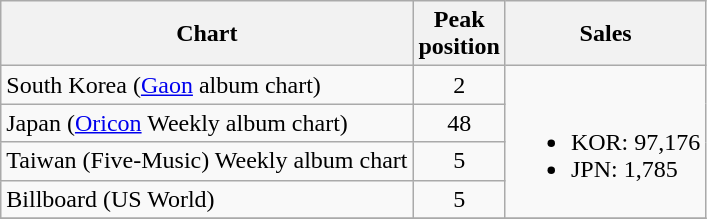<table class="wikitable sortable">
<tr>
<th>Chart</th>
<th>Peak<br>position</th>
<th style="text-align:center;">Sales</th>
</tr>
<tr>
<td>South Korea (<a href='#'>Gaon</a> album chart)</td>
<td align="center">2</td>
<td rowspan="4"><br><ul><li>KOR: 97,176</li><li>JPN: 1,785</li></ul></td>
</tr>
<tr>
<td>Japan (<a href='#'>Oricon</a> Weekly album chart)</td>
<td align="center">48</td>
</tr>
<tr>
<td>Taiwan (Five-Music) Weekly album chart</td>
<td align="center">5</td>
</tr>
<tr>
<td>Billboard (US World)</td>
<td align="center">5</td>
</tr>
<tr>
</tr>
</table>
